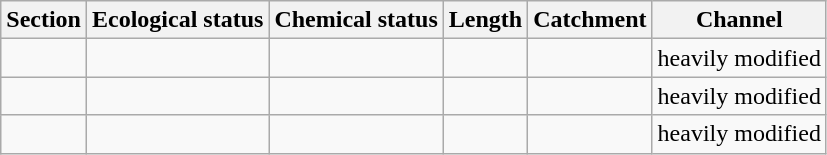<table class="wikitable">
<tr>
<th>Section</th>
<th>Ecological status</th>
<th>Chemical status</th>
<th>Length</th>
<th>Catchment</th>
<th>Channel</th>
</tr>
<tr>
<td></td>
<td></td>
<td></td>
<td></td>
<td></td>
<td>heavily modified</td>
</tr>
<tr>
<td></td>
<td></td>
<td></td>
<td></td>
<td></td>
<td>heavily modified</td>
</tr>
<tr>
<td></td>
<td></td>
<td></td>
<td></td>
<td></td>
<td>heavily modified</td>
</tr>
</table>
